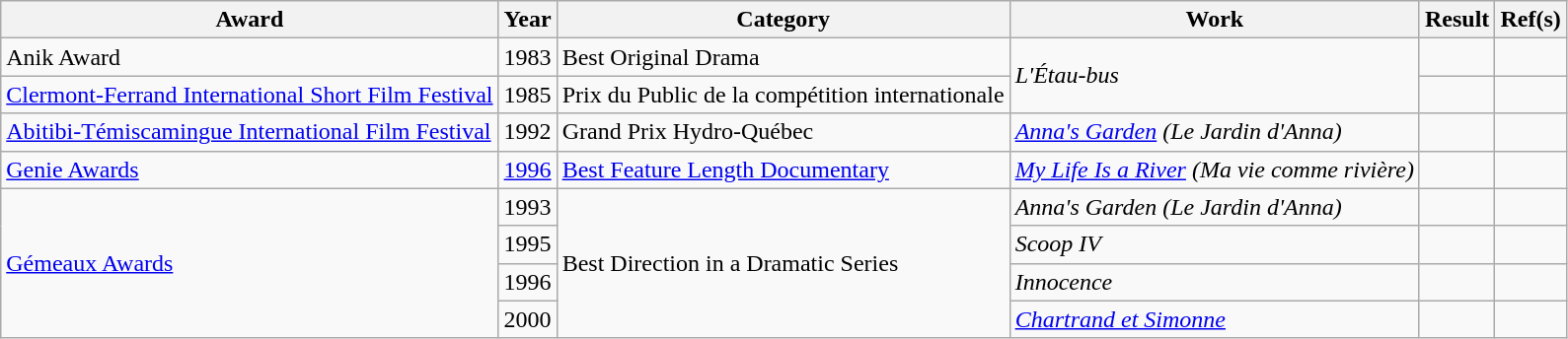<table class="wikitable plainrowheaders sortable">
<tr>
<th>Award</th>
<th>Year</th>
<th>Category</th>
<th>Work</th>
<th>Result</th>
<th>Ref(s)</th>
</tr>
<tr>
<td>Anik Award</td>
<td>1983</td>
<td>Best Original Drama</td>
<td rowspan=2><em>L'Étau-bus</em></td>
<td></td>
<td></td>
</tr>
<tr>
<td><a href='#'>Clermont-Ferrand International Short Film Festival</a></td>
<td>1985</td>
<td>Prix du Public de la compétition internationale</td>
<td></td>
<td></td>
</tr>
<tr>
<td><a href='#'>Abitibi-Témiscamingue International Film Festival</a></td>
<td>1992</td>
<td>Grand Prix Hydro-Québec</td>
<td><em><a href='#'>Anna's Garden</a> (Le Jardin d'Anna)</em></td>
<td></td>
<td></td>
</tr>
<tr>
<td><a href='#'>Genie Awards</a></td>
<td><a href='#'>1996</a></td>
<td><a href='#'>Best Feature Length Documentary</a></td>
<td><em><a href='#'>My Life Is a River</a> (Ma vie comme rivière)</em></td>
<td></td>
<td></td>
</tr>
<tr>
<td rowspan=4><a href='#'>Gémeaux Awards</a></td>
<td>1993</td>
<td rowspan=4>Best Direction in a Dramatic Series</td>
<td><em>Anna's Garden (Le Jardin d'Anna)</em></td>
<td></td>
<td></td>
</tr>
<tr>
<td>1995</td>
<td><em>Scoop IV</em></td>
<td></td>
<td></td>
</tr>
<tr>
<td>1996</td>
<td><em>Innocence</em></td>
<td></td>
<td></td>
</tr>
<tr>
<td>2000</td>
<td><em><a href='#'>Chartrand et Simonne</a></em></td>
<td></td>
<td></td>
</tr>
</table>
